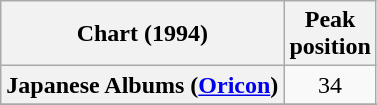<table class="wikitable sortable plainrowheaders">
<tr>
<th>Chart (1994)</th>
<th>Peak<br>position</th>
</tr>
<tr>
<th scope="row">Japanese Albums (<a href='#'>Oricon</a>)</th>
<td align="center">34</td>
</tr>
<tr>
</tr>
<tr>
</tr>
<tr>
</tr>
</table>
